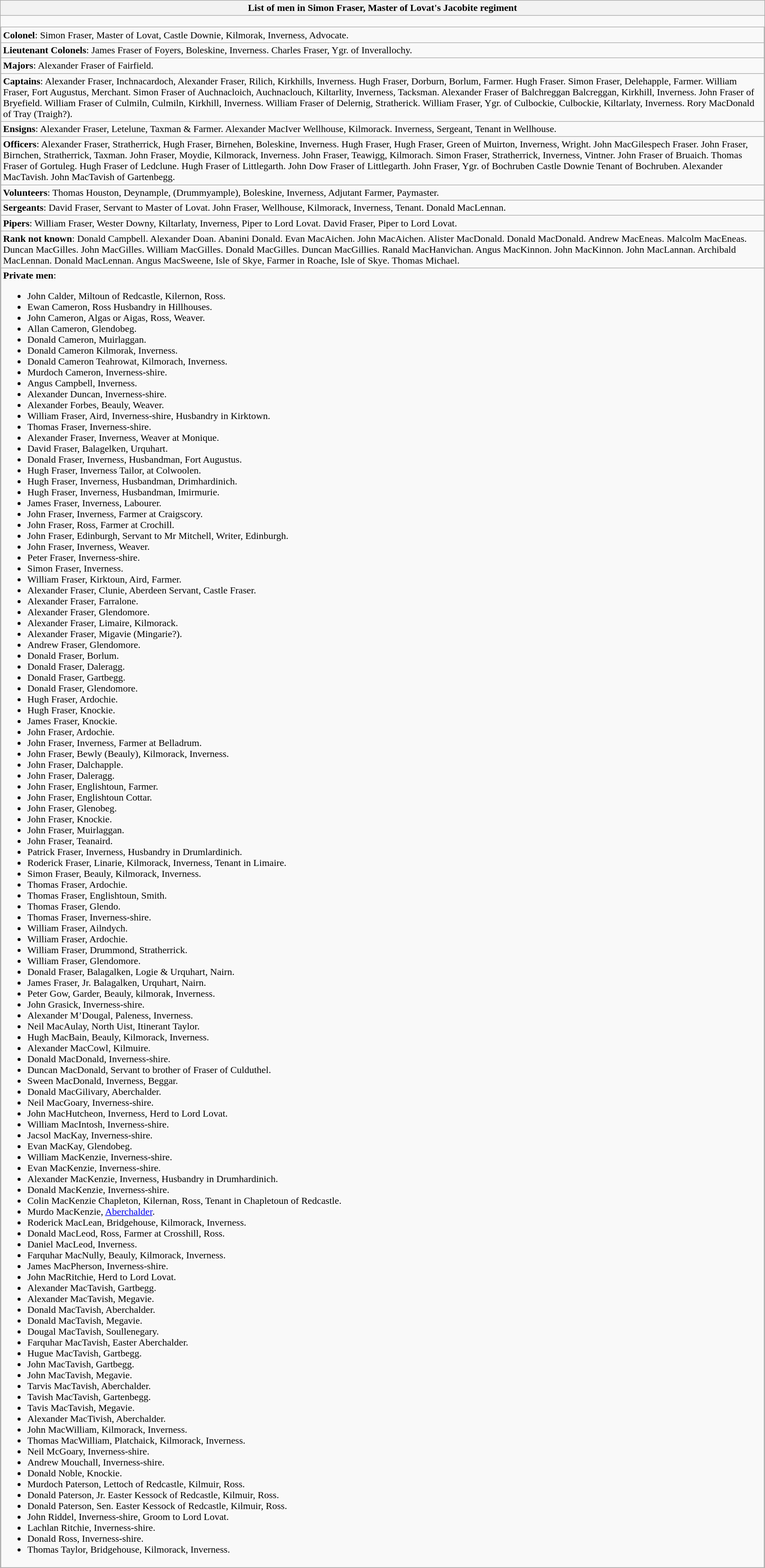<table class="wikitable collapsible collapsed" style="width:100%;">
<tr>
<th>List of men in Simon Fraser, Master of Lovat's Jacobite regiment</th>
</tr>
<tr>
<td style="padding:0; border:none;"><br><table class="wikitable" style="border:none; margin:0; width:100%;">
<tr>
<td><strong>Colonel</strong>: Simon Fraser, Master of Lovat, Castle Downie, Kilmorak, Inverness, Advocate.</td>
</tr>
<tr>
<td><strong>Lieutenant Colonels</strong>: James Fraser of Foyers, Boleskine, Inverness. Charles Fraser, Ygr. of Inverallochy.</td>
</tr>
<tr>
<td><strong>Majors</strong>: Alexander Fraser of Fairfield.</td>
</tr>
<tr>
<td><strong>Captains</strong>: Alexander Fraser, Inchnacardoch, Alexander Fraser, Rilich, Kirkhills, Inverness. Hugh Fraser, Dorburn, Borlum, Farmer. Hugh Fraser. Simon Fraser, Delehapple, Farmer. William Fraser, Fort Augustus, Merchant. Simon Fraser of Auchnacloich, Auchnaclouch, Kiltarlity, Inverness, Tacksman. Alexander Fraser of Balchreggan Balcreggan, Kirkhill, Inverness. John Fraser of Bryefield. William Fraser of Culmiln, Culmiln, Kirkhill, Inverness. William Fraser of Delernig, Stratherick. William Fraser, Ygr. of Culbockie, Culbockie, Kiltarlaty, Inverness. Rory MacDonald of Tray (Traigh?).</td>
</tr>
<tr>
<td><strong>Ensigns</strong>: Alexander Fraser, Letelune, Taxman & Farmer. Alexander MacIver Wellhouse, Kilmorack. Inverness, Sergeant, Tenant in Wellhouse.</td>
</tr>
<tr>
<td><strong>Officers</strong>: Alexander Fraser, Stratherrick, Hugh Fraser, Birnehen, Boleskine, Inverness. Hugh Fraser, Hugh Fraser, Green of Muirton, Inverness, Wright. John MacGilespech Fraser. John Fraser, Birnchen, Stratherrick, Taxman. John Fraser, Moydie, Kilmorack, Inverness. John Fraser, Teawigg, Kilmorach. Simon Fraser, Stratherrick, Inverness, Vintner. John Fraser of Bruaich. Thomas Fraser of Gortuleg. Hugh Fraser of Ledclune. Hugh Fraser of Littlegarth. John Dow Fraser of Littlegarth. John Fraser, Ygr. of Bochruben Castle Downie Tenant of Bochruben. Alexander MacTavish. John MacTavish of Gartenbegg.</td>
</tr>
<tr>
<td><strong>Volunteers</strong>: Thomas Houston, Deynample, (Drummyample), Boleskine, Inverness, Adjutant Farmer, Paymaster.</td>
</tr>
<tr>
<td><strong>Sergeants</strong>: David Fraser, Servant to Master of Lovat. John Fraser, Wellhouse, Kilmorack, Inverness, Tenant. Donald MacLennan.</td>
</tr>
<tr>
<td><strong>Pipers</strong>: William Fraser, Wester Downy, Kiltarlaty, Inverness, Piper to Lord Lovat. David Fraser, Piper to Lord Lovat.</td>
</tr>
<tr>
<td><strong>Rank not known</strong>: Donald Campbell. Alexander Doan. Abanini Donald. Evan MacAichen. John MacAichen. Alister MacDonald. Donald MacDonald. Andrew MacEneas. Malcolm MacEneas. Duncan MacGilles. John MacGilles. William MacGilles. Donald MacGilles. Duncan MacGillies. Ranald MacHanvichan. Angus MacKinnon. John MacKinnon. John MacLannan. Archibald MacLennan. Donald MacLennan. Angus MacSweene, Isle of Skye, Farmer in Roache, Isle of Skye. Thomas Michael.</td>
</tr>
<tr>
<td><strong>Private men</strong>:<br><ul><li>John Calder, Miltoun of Redcastle, Kilernon, Ross.</li><li>Ewan Cameron, Ross Husbandry in Hillhouses.</li><li>John Cameron, Algas or Aigas, Ross, Weaver.</li><li>Allan Cameron, Glendobeg.</li><li>Donald Cameron, Muirlaggan.</li><li>Donald Cameron Kilmorak, Inverness.</li><li>Donald Cameron Teahrowat, Kilmorach, Inverness.</li><li>Murdoch Cameron, Inverness-shire.</li><li>Angus Campbell, Inverness.</li><li>Alexander Duncan, Inverness-shire.</li><li>Alexander Forbes, Beauly, Weaver.</li><li>William Fraser, Aird, Inverness-shire, Husbandry in Kirktown.</li><li>Thomas Fraser, Inverness-shire.</li><li>Alexander Fraser, Inverness, Weaver at Monique.</li><li>David Fraser, Balagelken, Urquhart.</li><li>Donald Fraser, Inverness, Husbandman, Fort Augustus.</li><li>Hugh Fraser, Inverness Tailor, at Colwoolen.</li><li>Hugh Fraser, Inverness, Husbandman, Drimhardinich.</li><li>Hugh Fraser, Inverness, Husbandman, Imirmurie.</li><li>James Fraser, Inverness, Labourer.</li><li>John Fraser, Inverness, Farmer at Craigscory.</li><li>John Fraser, Ross, Farmer at Crochill.</li><li>John Fraser, Edinburgh, Servant to Mr Mitchell, Writer, Edinburgh.</li><li>John Fraser, Inverness, Weaver.</li><li>Peter Fraser, Inverness-shire.</li><li>Simon Fraser, Inverness.</li><li>William Fraser, Kirktoun, Aird, Farmer.</li><li>Alexander Fraser, Clunie, Aberdeen Servant, Castle Fraser.</li><li>Alexander Fraser, Farralone.</li><li>Alexander Fraser, Glendomore.</li><li>Alexander Fraser, Limaire, Kilmorack.</li><li>Alexander Fraser, Migavie (Mingarie?).</li><li>Andrew Fraser, Glendomore.</li><li>Donald Fraser, Borlum.</li><li>Donald Fraser, Daleragg.</li><li>Donald Fraser, Gartbegg.</li><li>Donald Fraser, Glendomore.</li><li>Hugh Fraser, Ardochie.</li><li>Hugh Fraser, Knockie.</li><li>James Fraser, Knockie.</li><li>John Fraser, Ardochie.</li><li>John Fraser, Inverness, Farmer at Belladrum.</li><li>John Fraser, Bewly (Beauly), Kilmorack, Inverness.</li><li>John Fraser, Dalchapple.</li><li>John Fraser, Daleragg.</li><li>John Fraser, Englishtoun, Farmer.</li><li>John Fraser, Englishtoun Cottar.</li><li>John Fraser, Glenobeg.</li><li>John Fraser, Knockie.</li><li>John Fraser, Muirlaggan.</li><li>John Fraser, Teanaird.</li><li>Patrick Fraser, Inverness, Husbandry in Drumlardinich.</li><li>Roderick Fraser, Linarie, Kilmorack, Inverness, Tenant in Limaire.</li><li>Simon Fraser, Beauly, Kilmorack, Inverness.</li><li>Thomas Fraser, Ardochie.</li><li>Thomas Fraser, Englishtoun, Smith.</li><li>Thomas Fraser, Glendo.</li><li>Thomas Fraser, Inverness-shire.</li><li>William Fraser, Ailndych.</li><li>William Fraser, Ardochie.</li><li>William Fraser, Drummond, Stratherrick.</li><li>William Fraser, Glendomore.</li><li>Donald Fraser, Balagalken, Logie & Urquhart, Nairn.</li><li>James Fraser, Jr. Balagalken, Urquhart, Nairn.</li><li>Peter Gow, Garder, Beauly, kilmorak, Inverness.</li><li>John Grasick, Inverness-shire.</li><li>Alexander M’Dougal, Paleness, Inverness.</li><li>Neil MacAulay, North Uist, Itinerant Taylor.</li><li>Hugh MacBain, Beauly, Kilmorack, Inverness.</li><li>Alexander MacCowl, Kilmuire.</li><li>Donald MacDonald, Inverness-shire.</li><li>Duncan MacDonald, Servant to brother of Fraser of Culduthel.</li><li>Sween MacDonald, Inverness, Beggar.</li><li>Donald MacGilivary, Aberchalder.</li><li>Neil MacGoary, Inverness-shire.</li><li>John MacHutcheon, Inverness, Herd to Lord Lovat.</li><li>William MacIntosh, Inverness-shire.</li><li>Jacsol MacKay, Inverness-shire.</li><li>Evan MacKay, Glendobeg.</li><li>William MacKenzie, Inverness-shire.</li><li>Evan MacKenzie, Inverness-shire.</li><li>Alexander MacKenzie, Inverness, Husbandry in Drumhardinich.</li><li>Donald MacKenzie, Inverness-shire.</li><li>Colin MacKenzie Chapleton, Kilernan, Ross, Tenant in Chapletoun of Redcastle.</li><li>Murdo MacKenzie, <a href='#'>Aberchalder</a>.</li><li>Roderick MacLean, Bridgehouse, Kilmorack, Inverness.</li><li>Donald MacLeod, Ross, Farmer at Crosshill, Ross.</li><li>Daniel MacLeod, Inverness.</li><li>Farquhar MacNully, Beauly, Kilmorack, Inverness.</li><li>James MacPherson, Inverness-shire.</li><li>John MacRitchie, Herd to Lord Lovat.</li><li>Alexander MacTavish, Gartbegg.</li><li>Alexander MacTavish, Megavie.</li><li>Donald MacTavish, Aberchalder.</li><li>Donald MacTavish, Megavie.</li><li>Dougal MacTavish, Soullenegary.</li><li>Farquhar MacTavish, Easter Aberchalder.</li><li>Hugue MacTavish, Gartbegg.</li><li>John MacTavish, Gartbegg.</li><li>John MacTavish, Megavie.</li><li>Tarvis MacTavish, Aberchalder.</li><li>Tavish MacTavish, Gartenbegg.</li><li>Tavis MacTavish, Megavie.</li><li>Alexander MacTivish, Aberchalder.</li><li>John MacWilliam, Kilmorack, Inverness.</li><li>Thomas MacWilliam, Platchaick, Kilmorack, Inverness.</li><li>Neil McGoary, Inverness-shire.</li><li>Andrew Mouchall, Inverness-shire.</li><li>Donald Noble, Knockie.</li><li>Murdoch Paterson, Lettoch of Redcastle, Kilmuir, Ross.</li><li>Donald Paterson, Jr. Easter Kessock of Redcastle, Kilmuir, Ross.</li><li>Donald Paterson, Sen. Easter Kessock of Redcastle, Kilmuir, Ross.</li><li>John Riddel, Inverness-shire, Groom to Lord Lovat.</li><li>Lachlan Ritchie, Inverness-shire.</li><li>Donald Ross, Inverness-shire.</li><li>Thomas Taylor, Bridgehouse, Kilmorack, Inverness.</li></ul></td>
</tr>
<tr>
</tr>
</table>
</td>
</tr>
</table>
